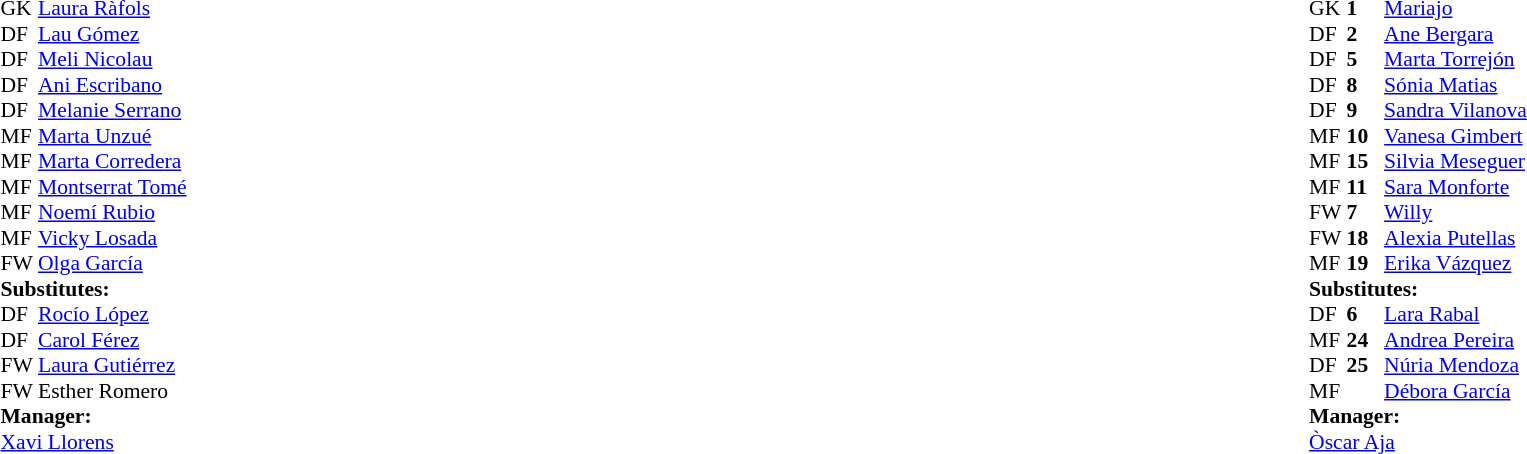<table width="100%">
<tr>
<td valign="top" width="40%"><br><table style="font-size:90%" cellspacing="0" cellpadding="0">
<tr>
<th width=25></th>
</tr>
<tr>
<td>GK</td>
<td> <a href='#'>Laura Ràfols</a></td>
</tr>
<tr>
<td>DF</td>
<td> <a href='#'>Lau Gómez</a></td>
</tr>
<tr>
<td>DF</td>
<td> <a href='#'>Meli Nicolau</a></td>
</tr>
<tr>
<td>DF</td>
<td> <a href='#'>Ani Escribano</a></td>
</tr>
<tr>
<td>DF</td>
<td> <a href='#'>Melanie Serrano</a></td>
<td></td>
<td></td>
</tr>
<tr>
<td>MF</td>
<td> <a href='#'>Marta Unzué</a></td>
</tr>
<tr>
<td>MF</td>
<td> <a href='#'>Marta Corredera</a></td>
</tr>
<tr>
<td>MF</td>
<td> <a href='#'>Montserrat Tomé</a></td>
<td></td>
<td></td>
</tr>
<tr>
<td>MF</td>
<td> <a href='#'>Noemí Rubio</a></td>
<td></td>
<td></td>
</tr>
<tr>
<td>MF</td>
<td> <a href='#'>Vicky Losada</a></td>
<td></td>
<td></td>
</tr>
<tr>
<td>FW</td>
<td> <a href='#'>Olga García</a></td>
</tr>
<tr>
<td colspan="2"><strong>Substitutes:</strong></td>
</tr>
<tr>
<td>DF</td>
<td> <a href='#'>Rocío López</a></td>
<td></td>
<td></td>
</tr>
<tr>
<td>DF</td>
<td> <a href='#'>Carol Férez</a></td>
<td></td>
<td></td>
</tr>
<tr>
<td>FW</td>
<td> <a href='#'>Laura Gutiérrez</a></td>
<td></td>
<td></td>
</tr>
<tr>
<td>FW</td>
<td> Esther Romero</td>
<td></td>
<td></td>
</tr>
<tr>
<td colspan="2"><strong>Manager:</strong></td>
</tr>
<tr>
<td colspan="2"> <a href='#'>Xavi Llorens</a></td>
</tr>
</table>
</td>
<td valign="top"></td>
<td valign="top" width="50%"><br><table style="font-size:90%; margin:auto" cellspacing="0" cellpadding="0">
<tr>
<th width=25></th>
<th width=25></th>
</tr>
<tr>
<td>GK</td>
<td><strong>1</strong></td>
<td> <a href='#'>Mariajo</a></td>
</tr>
<tr>
<td>DF</td>
<td><strong>2</strong></td>
<td> <a href='#'>Ane Bergara</a></td>
</tr>
<tr>
<td>DF</td>
<td><strong>5</strong></td>
<td> <a href='#'>Marta Torrejón</a></td>
<td></td>
</tr>
<tr>
<td>DF</td>
<td><strong>8</strong></td>
<td> <a href='#'>Sónia Matias</a></td>
<td></td>
<td></td>
</tr>
<tr>
<td>DF</td>
<td><strong>9</strong></td>
<td> <a href='#'>Sandra Vilanova</a></td>
<td></td>
<td></td>
</tr>
<tr>
<td>MF</td>
<td><strong>10</strong></td>
<td> <a href='#'>Vanesa Gimbert</a></td>
</tr>
<tr>
<td>MF</td>
<td><strong>15</strong></td>
<td> <a href='#'>Silvia Meseguer</a></td>
<td></td>
<td></td>
</tr>
<tr>
<td>MF</td>
<td><strong>11</strong></td>
<td> <a href='#'>Sara Monforte</a></td>
</tr>
<tr>
<td>FW</td>
<td><strong>7</strong></td>
<td> <a href='#'>Willy</a></td>
</tr>
<tr>
<td>FW</td>
<td><strong>18</strong></td>
<td> <a href='#'>Alexia Putellas</a></td>
<td></td>
<td></td>
</tr>
<tr>
<td>MF</td>
<td><strong>19</strong></td>
<td> <a href='#'>Erika Vázquez</a></td>
</tr>
<tr>
<td colspan=3><strong>Substitutes:</strong></td>
</tr>
<tr>
<td>DF</td>
<td><strong>6</strong></td>
<td> <a href='#'>Lara Rabal</a></td>
<td></td>
<td></td>
</tr>
<tr>
<td>MF</td>
<td><strong>24</strong></td>
<td> <a href='#'>Andrea Pereira</a></td>
<td></td>
<td></td>
</tr>
<tr>
<td>DF</td>
<td><strong>25</strong></td>
<td> <a href='#'>Núria Mendoza</a></td>
<td></td>
<td></td>
</tr>
<tr>
<td>MF</td>
<td></td>
<td> <a href='#'>Débora García</a></td>
<td></td>
<td></td>
</tr>
<tr>
<td colspan=3><strong>Manager:</strong></td>
</tr>
<tr>
<td colspan=3> <a href='#'>Òscar Aja</a></td>
</tr>
</table>
</td>
</tr>
</table>
